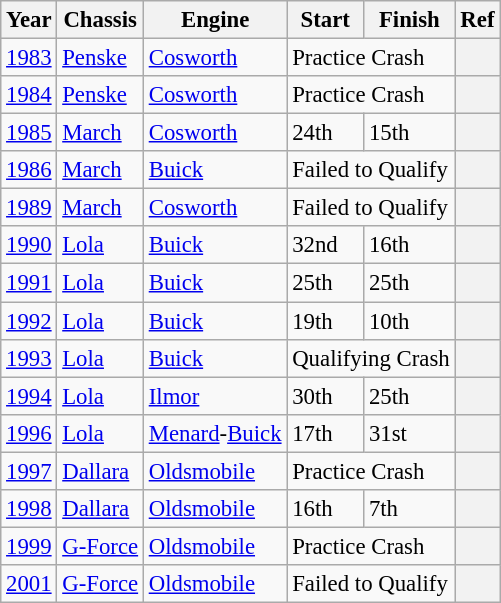<table class="wikitable" style="font-size: 95%;">
<tr>
<th>Year</th>
<th>Chassis</th>
<th>Engine</th>
<th>Start</th>
<th>Finish</th>
<th>Ref</th>
</tr>
<tr>
<td><a href='#'>1983</a></td>
<td><a href='#'>Penske</a></td>
<td><a href='#'>Cosworth</a></td>
<td colspan=2>Practice Crash</td>
<th></th>
</tr>
<tr>
<td><a href='#'>1984</a></td>
<td><a href='#'>Penske</a></td>
<td><a href='#'>Cosworth</a></td>
<td colspan=2>Practice Crash</td>
<th></th>
</tr>
<tr>
<td><a href='#'>1985</a></td>
<td><a href='#'>March</a></td>
<td><a href='#'>Cosworth</a></td>
<td>24th</td>
<td>15th</td>
<th></th>
</tr>
<tr>
<td><a href='#'>1986</a></td>
<td><a href='#'>March</a></td>
<td><a href='#'>Buick</a></td>
<td colspan=2>Failed to Qualify</td>
<th></th>
</tr>
<tr>
<td><a href='#'>1989</a></td>
<td><a href='#'>March</a></td>
<td><a href='#'>Cosworth</a></td>
<td colspan=2>Failed to Qualify</td>
<th></th>
</tr>
<tr>
<td><a href='#'>1990</a></td>
<td><a href='#'>Lola</a></td>
<td><a href='#'>Buick</a></td>
<td>32nd</td>
<td>16th</td>
<th></th>
</tr>
<tr>
<td><a href='#'>1991</a></td>
<td><a href='#'>Lola</a></td>
<td><a href='#'>Buick</a></td>
<td>25th</td>
<td>25th</td>
<th></th>
</tr>
<tr>
<td><a href='#'>1992</a></td>
<td><a href='#'>Lola</a></td>
<td><a href='#'>Buick</a></td>
<td>19th</td>
<td>10th</td>
<th></th>
</tr>
<tr>
<td><a href='#'>1993</a></td>
<td><a href='#'>Lola</a></td>
<td><a href='#'>Buick</a></td>
<td colspan=2>Qualifying Crash</td>
<th></th>
</tr>
<tr>
<td><a href='#'>1994</a></td>
<td><a href='#'>Lola</a></td>
<td><a href='#'>Ilmor</a></td>
<td>30th</td>
<td>25th</td>
<th></th>
</tr>
<tr>
<td><a href='#'>1996</a></td>
<td><a href='#'>Lola</a></td>
<td><a href='#'>Menard</a>-<a href='#'>Buick</a></td>
<td>17th</td>
<td>31st</td>
<th></th>
</tr>
<tr>
<td><a href='#'>1997</a></td>
<td><a href='#'>Dallara</a></td>
<td><a href='#'>Oldsmobile</a></td>
<td colspan=2>Practice Crash</td>
<th></th>
</tr>
<tr>
<td><a href='#'>1998</a></td>
<td><a href='#'>Dallara</a></td>
<td><a href='#'>Oldsmobile</a></td>
<td>16th</td>
<td>7th</td>
<th></th>
</tr>
<tr>
<td><a href='#'>1999</a></td>
<td><a href='#'>G-Force</a></td>
<td><a href='#'>Oldsmobile</a></td>
<td colspan=2>Practice Crash</td>
<th></th>
</tr>
<tr>
<td><a href='#'>2001</a></td>
<td><a href='#'>G-Force</a></td>
<td><a href='#'>Oldsmobile</a></td>
<td colspan=2>Failed to Qualify</td>
<th></th>
</tr>
</table>
